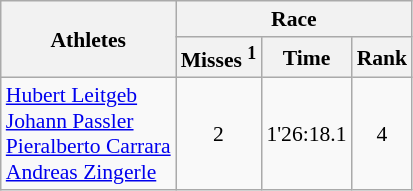<table class="wikitable" border="1" style="font-size:90%">
<tr>
<th rowspan=2>Athletes</th>
<th colspan=3>Race</th>
</tr>
<tr>
<th>Misses <sup>1</sup></th>
<th>Time</th>
<th>Rank</th>
</tr>
<tr>
<td><a href='#'>Hubert Leitgeb</a><br><a href='#'>Johann Passler</a><br><a href='#'>Pieralberto Carrara</a><br><a href='#'>Andreas Zingerle</a></td>
<td align=center>2</td>
<td align=center>1'26:18.1</td>
<td align=center>4</td>
</tr>
</table>
